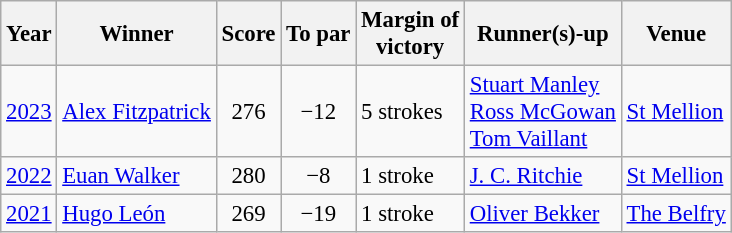<table class=wikitable style="font-size:95%">
<tr>
<th>Year</th>
<th>Winner</th>
<th>Score</th>
<th>To par</th>
<th>Margin of<br>victory</th>
<th>Runner(s)-up</th>
<th>Venue</th>
</tr>
<tr>
<td><a href='#'>2023</a></td>
<td> <a href='#'>Alex Fitzpatrick</a></td>
<td align=center>276</td>
<td align=center>−12</td>
<td>5 strokes</td>
<td> <a href='#'>Stuart Manley</a><br> <a href='#'>Ross McGowan</a><br> <a href='#'>Tom Vaillant</a></td>
<td><a href='#'>St Mellion</a></td>
</tr>
<tr>
<td><a href='#'>2022</a></td>
<td> <a href='#'>Euan Walker</a></td>
<td align=center>280</td>
<td align=center>−8</td>
<td>1 stroke</td>
<td> <a href='#'>J. C. Ritchie</a></td>
<td><a href='#'>St Mellion</a></td>
</tr>
<tr>
<td><a href='#'>2021</a></td>
<td> <a href='#'>Hugo León</a></td>
<td align=center>269</td>
<td align=center>−19</td>
<td>1 stroke</td>
<td> <a href='#'>Oliver Bekker</a></td>
<td><a href='#'>The Belfry</a></td>
</tr>
</table>
